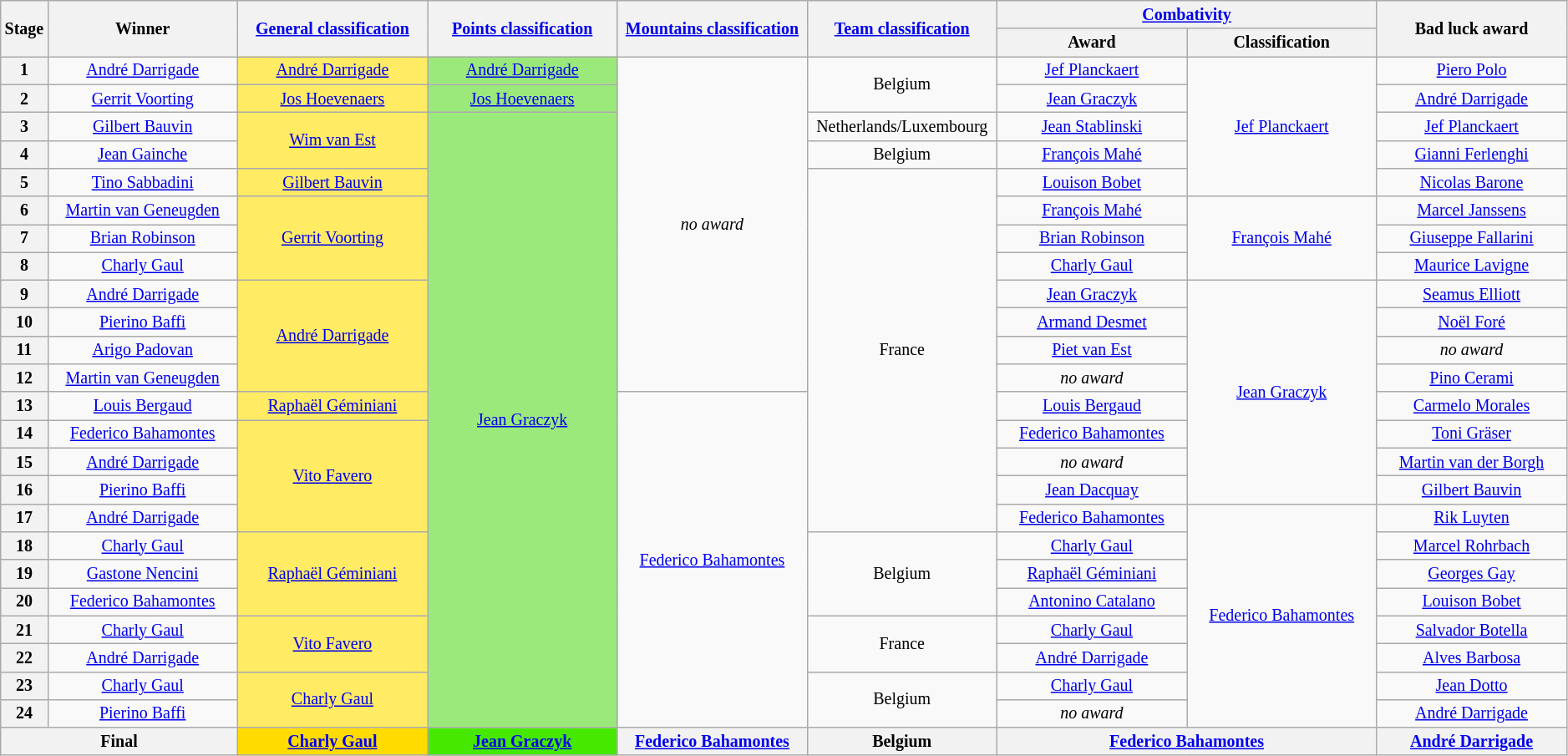<table class="wikitable" style="text-align:center; font-size:smaller; clear:both;">
<tr>
<th scope="col" style="width:1%;" rowspan="2">Stage</th>
<th scope="col" style="width:12%;" rowspan="2">Winner</th>
<th scope="col" style="width:12%;" rowspan="2"><a href='#'>General classification</a><br></th>
<th scope="col" style="width:12%;" rowspan="2"><a href='#'>Points classification</a><br></th>
<th scope="col" style="width:12%;" rowspan="2"><a href='#'>Mountains classification</a></th>
<th scope="col" style="width:12%;" rowspan="2"><a href='#'>Team classification</a></th>
<th scope="col" style="width:24%;" colspan="2"><a href='#'>Combativity</a></th>
<th scope="col" style="width:12%;" rowspan="2">Bad luck award</th>
</tr>
<tr>
<th scope="col" style="width:12%;">Award</th>
<th scope="col" style="width:12%;">Classification</th>
</tr>
<tr>
<th scope="row">1</th>
<td><a href='#'>André Darrigade</a></td>
<td style="background:#FFEB64;"><a href='#'>André Darrigade</a></td>
<td style="background:#9CE97B;"><a href='#'>André Darrigade</a></td>
<td rowspan="12"><em>no award</em></td>
<td rowspan="2">Belgium</td>
<td><a href='#'>Jef Planckaert</a></td>
<td rowspan="5"><a href='#'>Jef Planckaert</a></td>
<td><a href='#'>Piero Polo</a></td>
</tr>
<tr>
<th scope="row">2</th>
<td><a href='#'>Gerrit Voorting</a></td>
<td style="background:#FFEB64;"><a href='#'>Jos Hoevenaers</a></td>
<td style="background:#9CE97B;"><a href='#'>Jos Hoevenaers</a></td>
<td><a href='#'>Jean Graczyk</a></td>
<td><a href='#'>André Darrigade</a></td>
</tr>
<tr>
<th scope="row">3</th>
<td><a href='#'>Gilbert Bauvin</a></td>
<td style="background:#FFEB64;" rowspan="2"><a href='#'>Wim van Est</a></td>
<td style="background:#9CE97B;" rowspan="22"><a href='#'>Jean Graczyk</a></td>
<td>Netherlands/Luxembourg</td>
<td><a href='#'>Jean Stablinski</a></td>
<td><a href='#'>Jef Planckaert</a></td>
</tr>
<tr>
<th scope="row">4</th>
<td><a href='#'>Jean Gainche</a></td>
<td>Belgium</td>
<td><a href='#'>François Mahé</a></td>
<td><a href='#'>Gianni Ferlenghi</a></td>
</tr>
<tr>
<th scope="row">5</th>
<td><a href='#'>Tino Sabbadini</a></td>
<td style="background:#FFEB64;"><a href='#'>Gilbert Bauvin</a></td>
<td rowspan="13">France</td>
<td><a href='#'>Louison Bobet</a></td>
<td><a href='#'>Nicolas Barone</a></td>
</tr>
<tr>
<th scope="row">6</th>
<td><a href='#'>Martin van Geneugden</a></td>
<td style="background:#FFEB64;" rowspan="3"><a href='#'>Gerrit Voorting</a></td>
<td><a href='#'>François Mahé</a></td>
<td rowspan="3"><a href='#'>François Mahé</a></td>
<td><a href='#'>Marcel Janssens</a></td>
</tr>
<tr>
<th scope="row">7</th>
<td><a href='#'>Brian Robinson</a></td>
<td><a href='#'>Brian Robinson</a></td>
<td><a href='#'>Giuseppe Fallarini</a></td>
</tr>
<tr>
<th scope="row">8</th>
<td><a href='#'>Charly Gaul</a></td>
<td><a href='#'>Charly Gaul</a></td>
<td><a href='#'>Maurice Lavigne</a></td>
</tr>
<tr>
<th scope="row">9</th>
<td><a href='#'>André Darrigade</a></td>
<td style="background:#FFEB64;" rowspan="4"><a href='#'>André Darrigade</a></td>
<td><a href='#'>Jean Graczyk</a></td>
<td rowspan="8"><a href='#'>Jean Graczyk</a></td>
<td><a href='#'>Seamus Elliott</a></td>
</tr>
<tr>
<th scope="row">10</th>
<td><a href='#'>Pierino Baffi</a></td>
<td><a href='#'>Armand Desmet</a></td>
<td><a href='#'>Noël Foré</a></td>
</tr>
<tr>
<th scope="row">11</th>
<td><a href='#'>Arigo Padovan</a></td>
<td><a href='#'>Piet van Est</a></td>
<td><em>no award</em></td>
</tr>
<tr>
<th scope="row">12</th>
<td><a href='#'>Martin van Geneugden</a></td>
<td><em>no award</em></td>
<td><a href='#'>Pino Cerami</a></td>
</tr>
<tr>
<th scope="row">13</th>
<td><a href='#'>Louis Bergaud</a></td>
<td style="background:#FFEB64;"><a href='#'>Raphaël Géminiani</a></td>
<td rowspan="12"><a href='#'>Federico Bahamontes</a></td>
<td><a href='#'>Louis Bergaud</a></td>
<td><a href='#'>Carmelo Morales</a></td>
</tr>
<tr>
<th scope="row">14</th>
<td><a href='#'>Federico Bahamontes</a></td>
<td style="background:#FFEB64;" rowspan="4"><a href='#'>Vito Favero</a></td>
<td><a href='#'>Federico Bahamontes</a></td>
<td><a href='#'>Toni Gräser</a></td>
</tr>
<tr>
<th scope="row">15</th>
<td><a href='#'>André Darrigade</a></td>
<td><em>no award</em></td>
<td><a href='#'>Martin van der Borgh</a></td>
</tr>
<tr>
<th scope="row">16</th>
<td><a href='#'>Pierino Baffi</a></td>
<td><a href='#'>Jean Dacquay</a></td>
<td><a href='#'>Gilbert Bauvin</a></td>
</tr>
<tr>
<th scope="row">17</th>
<td><a href='#'>André Darrigade</a></td>
<td><a href='#'>Federico Bahamontes</a></td>
<td rowspan="8"><a href='#'>Federico Bahamontes</a></td>
<td><a href='#'>Rik Luyten</a></td>
</tr>
<tr>
<th scope="row">18</th>
<td><a href='#'>Charly Gaul</a></td>
<td style="background:#FFEB64;" rowspan="3"><a href='#'>Raphaël Géminiani</a></td>
<td rowspan="3">Belgium</td>
<td><a href='#'>Charly Gaul</a></td>
<td><a href='#'>Marcel Rohrbach</a></td>
</tr>
<tr>
<th scope="row">19</th>
<td><a href='#'>Gastone Nencini</a></td>
<td><a href='#'>Raphaël Géminiani</a></td>
<td><a href='#'>Georges Gay</a></td>
</tr>
<tr>
<th scope="row">20</th>
<td><a href='#'>Federico Bahamontes</a></td>
<td><a href='#'>Antonino Catalano</a></td>
<td><a href='#'>Louison Bobet</a></td>
</tr>
<tr>
<th scope="row">21</th>
<td><a href='#'>Charly Gaul</a></td>
<td style="background:#FFEB64;" rowspan="2"><a href='#'>Vito Favero</a></td>
<td rowspan="2">France</td>
<td><a href='#'>Charly Gaul</a></td>
<td><a href='#'>Salvador Botella</a></td>
</tr>
<tr>
<th scope="row">22</th>
<td><a href='#'>André Darrigade</a></td>
<td><a href='#'>André Darrigade</a></td>
<td><a href='#'>Alves Barbosa</a></td>
</tr>
<tr>
<th scope="row">23</th>
<td><a href='#'>Charly Gaul</a></td>
<td style="background:#FFEB64;" rowspan="2"><a href='#'>Charly Gaul</a></td>
<td rowspan="2">Belgium</td>
<td><a href='#'>Charly Gaul</a></td>
<td><a href='#'>Jean Dotto</a></td>
</tr>
<tr>
<th scope="row">24</th>
<td><a href='#'>Pierino Baffi</a></td>
<td><em>no award</em></td>
<td><a href='#'>André Darrigade</a></td>
</tr>
<tr>
<th colspan="2">Final</th>
<th style="background:#FFDB00;"><a href='#'>Charly Gaul</a></th>
<th style="background:#46E800;"><a href='#'>Jean Graczyk</a></th>
<th><a href='#'>Federico Bahamontes</a></th>
<th>Belgium</th>
<th colspan="2"><a href='#'>Federico Bahamontes</a></th>
<th><a href='#'>André Darrigade</a></th>
</tr>
</table>
